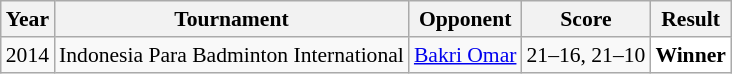<table class="sortable wikitable" style="font-size: 90%;">
<tr>
<th>Year</th>
<th>Tournament</th>
<th>Opponent</th>
<th>Score</th>
<th>Result</th>
</tr>
<tr>
<td align="center">2014</td>
<td align="left">Indonesia Para Badminton International</td>
<td align="left"> <a href='#'>Bakri Omar</a></td>
<td align="left">21–16, 21–10</td>
<td style="text-align:left; background:white"> <strong>Winner</strong></td>
</tr>
</table>
